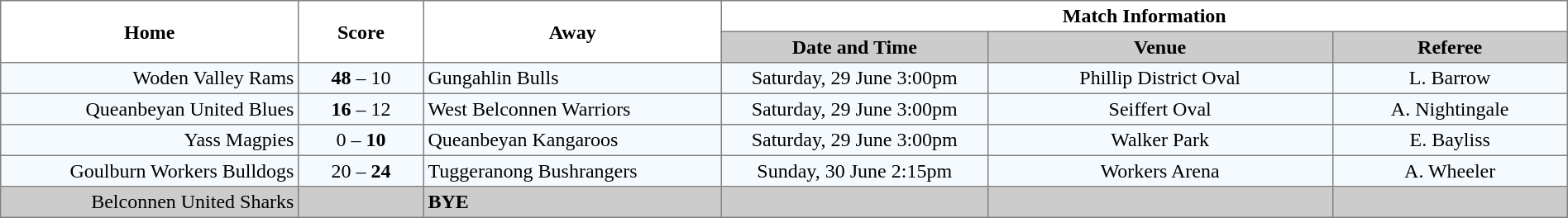<table border="1" cellpadding="3" cellspacing="0" width="100%" style="border-collapse:collapse;  text-align:center;">
<tr>
<th rowspan="2" width="19%">Home</th>
<th rowspan="2" width="8%">Score</th>
<th rowspan="2" width="19%">Away</th>
<th colspan="3">Match Information</th>
</tr>
<tr bgcolor="#CCCCCC">
<th width="17%">Date and Time</th>
<th width="22%">Venue</th>
<th width="50%">Referee</th>
</tr>
<tr style="text-align:center; background:#f5faff;">
<td align="right">Woden Valley Rams </td>
<td><strong>48</strong> – 10</td>
<td align="left"> Gungahlin Bulls</td>
<td>Saturday, 29 June 3:00pm</td>
<td>Phillip District Oval</td>
<td>L. Barrow</td>
</tr>
<tr style="text-align:center; background:#f5faff;">
<td align="right">Queanbeyan United Blues </td>
<td><strong>16</strong> – 12</td>
<td align="left"> West Belconnen Warriors</td>
<td>Saturday, 29 June 3:00pm</td>
<td>Seiffert Oval</td>
<td>A. Nightingale</td>
</tr>
<tr style="text-align:center; background:#f5faff;">
<td align="right">Yass Magpies </td>
<td>0 – <strong>10</strong></td>
<td align="left"> Queanbeyan Kangaroos</td>
<td>Saturday, 29 June 3:00pm</td>
<td>Walker Park</td>
<td>E. Bayliss</td>
</tr>
<tr style="text-align:center; background:#f5faff;">
<td align="right">Goulburn Workers Bulldogs <strong></strong></td>
<td>20 – <strong>24</strong></td>
<td align="left"> Tuggeranong Bushrangers</td>
<td>Sunday, 30 June 2:15pm</td>
<td>Workers Arena</td>
<td>A. Wheeler</td>
</tr>
<tr style="text-align:center; background:#CCCCCC;">
<td align="right">Belconnen United Sharks </td>
<td></td>
<td align="left"><strong>BYE</strong></td>
<td></td>
<td></td>
<td></td>
</tr>
</table>
